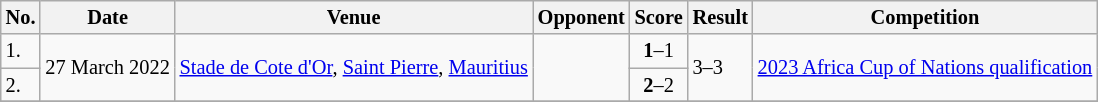<table class="wikitable" style="font-size:85%;">
<tr>
<th>No.</th>
<th>Date</th>
<th>Venue</th>
<th>Opponent</th>
<th>Score</th>
<th>Result</th>
<th>Competition</th>
</tr>
<tr>
<td>1.</td>
<td rowspan=2>27 March 2022</td>
<td rowspan=2><a href='#'>Stade de Cote d'Or</a>, <a href='#'>Saint Pierre</a>, <a href='#'>Mauritius</a></td>
<td rowspan=2></td>
<td align=center><strong>1</strong>–1</td>
<td align=center; rowspan=2>3–3</td>
<td rowspan=2><a href='#'>2023 Africa Cup of Nations qualification</a></td>
</tr>
<tr>
<td>2.</td>
<td align=center><strong>2</strong>–2</td>
</tr>
<tr>
</tr>
</table>
